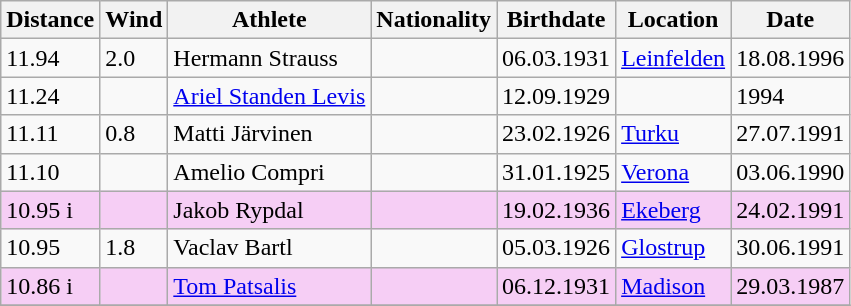<table class="wikitable">
<tr>
<th>Distance</th>
<th>Wind</th>
<th>Athlete</th>
<th>Nationality</th>
<th>Birthdate</th>
<th>Location</th>
<th>Date</th>
</tr>
<tr>
<td>11.94</td>
<td>2.0</td>
<td>Hermann Strauss</td>
<td></td>
<td>06.03.1931</td>
<td><a href='#'>Leinfelden</a></td>
<td>18.08.1996</td>
</tr>
<tr>
<td>11.24</td>
<td></td>
<td><a href='#'>Ariel Standen Levis</a></td>
<td></td>
<td>12.09.1929</td>
<td></td>
<td>1994</td>
</tr>
<tr>
<td>11.11</td>
<td>0.8</td>
<td>Matti Järvinen</td>
<td></td>
<td>23.02.1926</td>
<td><a href='#'>Turku</a></td>
<td>27.07.1991</td>
</tr>
<tr>
<td>11.10</td>
<td></td>
<td>Amelio Compri</td>
<td></td>
<td>31.01.1925</td>
<td><a href='#'>Verona</a></td>
<td>03.06.1990</td>
</tr>
<tr bgcolor=#f6CEF5>
<td>10.95 i</td>
<td></td>
<td>Jakob Rypdal</td>
<td></td>
<td>19.02.1936</td>
<td><a href='#'>Ekeberg</a></td>
<td>24.02.1991</td>
</tr>
<tr>
<td>10.95</td>
<td>1.8</td>
<td>Vaclav Bartl</td>
<td></td>
<td>05.03.1926</td>
<td><a href='#'>Glostrup</a></td>
<td>30.06.1991</td>
</tr>
<tr bgcolor=#f6CEF5>
<td>10.86 i</td>
<td></td>
<td><a href='#'>Tom Patsalis</a></td>
<td></td>
<td>06.12.1931</td>
<td><a href='#'>Madison</a></td>
<td>29.03.1987</td>
</tr>
<tr>
</tr>
</table>
